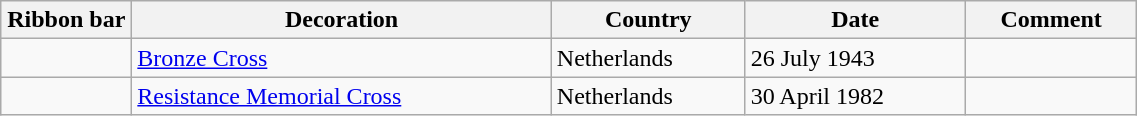<table class="wikitable" style="width:60%;">
<tr>
<th style="width:80px;">Ribbon bar</th>
<th>Decoration</th>
<th>Country</th>
<th>Date</th>
<th>Comment</th>
</tr>
<tr>
<td></td>
<td><a href='#'>Bronze Cross</a></td>
<td>Netherlands</td>
<td>26 July 1943</td>
<td></td>
</tr>
<tr>
<td></td>
<td><a href='#'>Resistance Memorial Cross</a></td>
<td>Netherlands</td>
<td>30 April 1982</td>
<td></td>
</tr>
</table>
